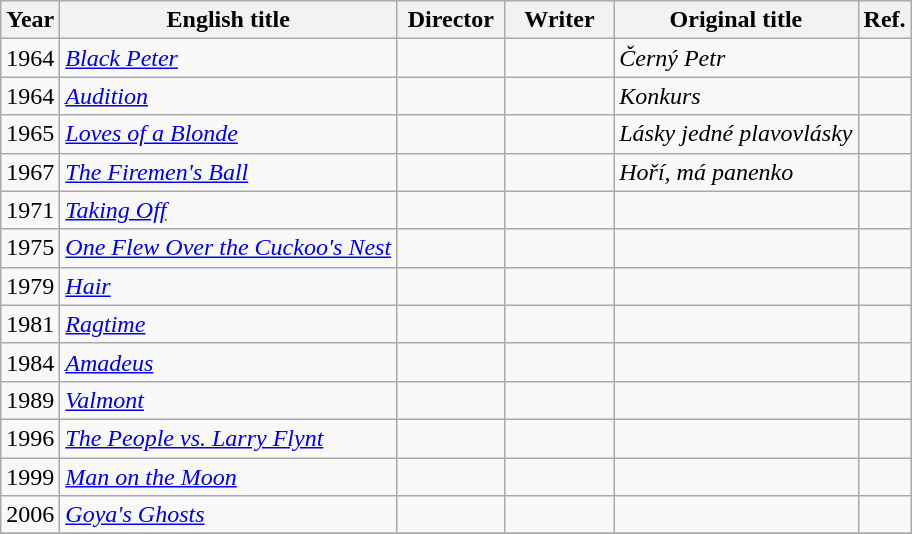<table class="wikitable">
<tr>
<th>Year</th>
<th>English title</th>
<th width=65>Director</th>
<th width=65>Writer</th>
<th>Original title</th>
<th>Ref.</th>
</tr>
<tr>
<td>1964</td>
<td><em><a href='#'>Black Peter</a></em></td>
<td></td>
<td></td>
<td><em>Černý Petr</em></td>
<td></td>
</tr>
<tr>
<td>1964</td>
<td><em><a href='#'>Audition</a></em></td>
<td></td>
<td></td>
<td><em>Konkurs</em></td>
<td></td>
</tr>
<tr>
<td>1965</td>
<td><em><a href='#'>Loves of a Blonde</a></em></td>
<td></td>
<td></td>
<td><em>Lásky jedné plavovlásky</em></td>
<td></td>
</tr>
<tr>
<td>1967</td>
<td><em><a href='#'>The Firemen's Ball</a></em></td>
<td></td>
<td></td>
<td><em>Hoří, má panenko</em></td>
<td></td>
</tr>
<tr>
<td>1971</td>
<td><em><a href='#'>Taking Off</a></em></td>
<td></td>
<td></td>
<td></td>
<td></td>
</tr>
<tr>
<td>1975</td>
<td><em><a href='#'>One Flew Over the Cuckoo's Nest</a></em></td>
<td></td>
<td></td>
<td></td>
<td></td>
</tr>
<tr>
<td>1979</td>
<td><em><a href='#'>Hair</a></em></td>
<td></td>
<td></td>
<td></td>
<td></td>
</tr>
<tr>
<td>1981</td>
<td><em><a href='#'>Ragtime</a></em></td>
<td></td>
<td></td>
<td></td>
<td></td>
</tr>
<tr>
<td>1984</td>
<td><em><a href='#'>Amadeus</a></em></td>
<td></td>
<td></td>
<td></td>
<td></td>
</tr>
<tr>
<td>1989</td>
<td><em><a href='#'>Valmont</a></em></td>
<td></td>
<td></td>
<td></td>
<td></td>
</tr>
<tr>
<td>1996</td>
<td><em><a href='#'>The People vs. Larry Flynt</a></em></td>
<td></td>
<td></td>
<td></td>
<td></td>
</tr>
<tr>
<td>1999</td>
<td><em><a href='#'>Man on the Moon</a></em></td>
<td></td>
<td></td>
<td></td>
<td></td>
</tr>
<tr>
<td>2006</td>
<td><em><a href='#'>Goya's Ghosts</a></em></td>
<td></td>
<td></td>
<td></td>
<td></td>
</tr>
<tr>
</tr>
</table>
